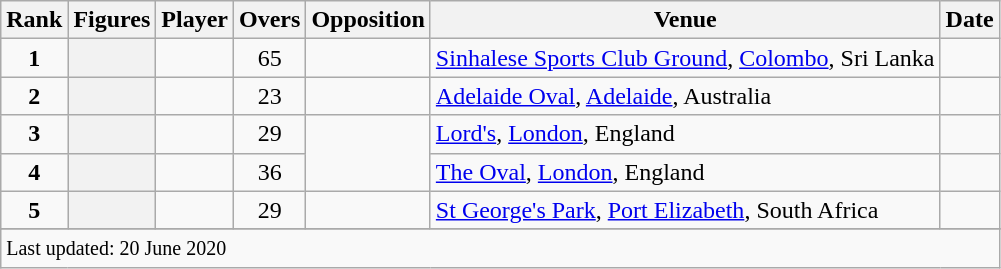<table class="wikitable plainrowheaders sortable">
<tr>
<th scope=col>Rank</th>
<th scope=col>Figures</th>
<th scope=col>Player</th>
<th scope=col>Overs</th>
<th scope=col>Opposition</th>
<th scope=col>Venue</th>
<th scope=col>Date</th>
</tr>
<tr>
<td align=center><strong>1</strong></td>
<th scope=row style=text-align:center;></th>
<td></td>
<td align=center>65</td>
<td></td>
<td><a href='#'>Sinhalese Sports Club Ground</a>, <a href='#'>Colombo</a>, Sri Lanka</td>
<td></td>
</tr>
<tr>
<td align=center><strong>2</strong></td>
<th scope=row style=text-align:center;></th>
<td></td>
<td align=center>23</td>
<td></td>
<td><a href='#'>Adelaide Oval</a>, <a href='#'>Adelaide</a>, Australia</td>
<td></td>
</tr>
<tr>
<td align=center><strong>3</strong></td>
<th scope=row style=text-align:center;></th>
<td></td>
<td align=center>29</td>
<td rowspan=2></td>
<td><a href='#'>Lord's</a>, <a href='#'>London</a>, England</td>
<td></td>
</tr>
<tr>
<td align=center><strong>4</strong></td>
<th scope=row style=text-align:center;></th>
<td></td>
<td align=center>36</td>
<td><a href='#'>The Oval</a>, <a href='#'>London</a>, England</td>
<td></td>
</tr>
<tr>
<td align=center><strong>5</strong></td>
<th scope=row style=text-align:center;></th>
<td></td>
<td align=center>29</td>
<td></td>
<td><a href='#'>St George's Park</a>, <a href='#'>Port Elizabeth</a>, South Africa</td>
<td></td>
</tr>
<tr>
</tr>
<tr class=sortbottom>
<td colspan=7><small>Last updated: 20 June 2020</small></td>
</tr>
</table>
